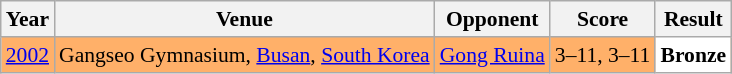<table class="sortable wikitable" style="font-size: 90%;">
<tr>
<th>Year</th>
<th>Venue</th>
<th>Opponent</th>
<th>Score</th>
<th>Result</th>
</tr>
<tr style="background:#FFB069">
<td align="center"><a href='#'>2002</a></td>
<td align="left">Gangseo Gymnasium, <a href='#'>Busan</a>, <a href='#'>South Korea</a></td>
<td align="left"> <a href='#'>Gong Ruina</a></td>
<td align="left">3–11, 3–11</td>
<td style="text-align:left; background: white"> <strong>Bronze</strong></td>
</tr>
</table>
